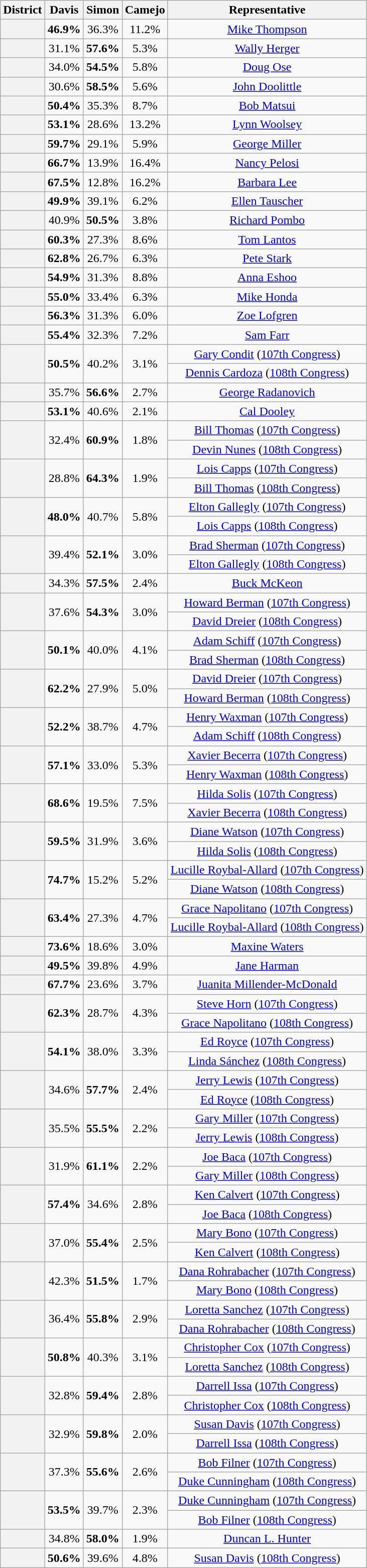<table class="wikitable sortable">
<tr>
<th>District</th>
<th>Davis</th>
<th>Simon</th>
<th>Camejo</th>
<th>Representative</th>
</tr>
<tr align=center>
<th></th>
<td><strong>46.9%</strong></td>
<td>36.3%</td>
<td>11.2%</td>
<td><a href='#'>Mike Thompson</a></td>
</tr>
<tr align=center>
<th></th>
<td>31.1%</td>
<td><strong>57.6%</strong></td>
<td>5.3%</td>
<td><a href='#'>Wally Herger</a></td>
</tr>
<tr align=center>
<th></th>
<td>34.0%</td>
<td><strong>54.5%</strong></td>
<td>5.8%</td>
<td><a href='#'>Doug Ose</a></td>
</tr>
<tr align=center>
<th></th>
<td>30.6%</td>
<td><strong>58.5%</strong></td>
<td>5.6%</td>
<td><a href='#'>John Doolittle</a></td>
</tr>
<tr align=center>
<th></th>
<td><strong>50.4%</strong></td>
<td>35.3%</td>
<td>8.7%</td>
<td><a href='#'>Bob Matsui</a></td>
</tr>
<tr align=center>
<th></th>
<td><strong>53.1%</strong></td>
<td>28.6%</td>
<td>13.2%</td>
<td><a href='#'>Lynn Woolsey</a></td>
</tr>
<tr align=center>
<th></th>
<td><strong>59.7%</strong></td>
<td>29.1%</td>
<td>5.9%</td>
<td><a href='#'>George Miller</a></td>
</tr>
<tr align=center>
<th></th>
<td><strong>66.7%</strong></td>
<td>13.9%</td>
<td>16.4%</td>
<td><a href='#'>Nancy Pelosi</a></td>
</tr>
<tr align=center>
<th></th>
<td><strong>67.5%</strong></td>
<td>12.8%</td>
<td>16.2%</td>
<td><a href='#'>Barbara Lee</a></td>
</tr>
<tr align=center>
<th></th>
<td><strong>49.9%</strong></td>
<td>39.1%</td>
<td>6.2%</td>
<td><a href='#'>Ellen Tauscher</a></td>
</tr>
<tr align=center>
<th></th>
<td>40.9%</td>
<td><strong>50.5%</strong></td>
<td>3.8%</td>
<td><a href='#'>Richard Pombo</a></td>
</tr>
<tr align=center>
<th></th>
<td><strong>60.3%</strong></td>
<td>27.3%</td>
<td>8.6%</td>
<td><a href='#'>Tom Lantos</a></td>
</tr>
<tr align=center>
<th></th>
<td><strong>62.8%</strong></td>
<td>26.7%</td>
<td>6.3%</td>
<td><a href='#'>Pete Stark</a></td>
</tr>
<tr align=center>
<th></th>
<td><strong>54.9%</strong></td>
<td>31.3%</td>
<td>8.8%</td>
<td><a href='#'>Anna Eshoo</a></td>
</tr>
<tr align=center>
<th></th>
<td><strong>55.0%</strong></td>
<td>33.4%</td>
<td>6.3%</td>
<td><a href='#'>Mike Honda</a></td>
</tr>
<tr align=center>
<th></th>
<td><strong>56.3%</strong></td>
<td>31.3%</td>
<td>6.0%</td>
<td><a href='#'>Zoe Lofgren</a></td>
</tr>
<tr align=center>
<th></th>
<td><strong>55.4%</strong></td>
<td>32.3%</td>
<td>7.2%</td>
<td><a href='#'>Sam Farr</a></td>
</tr>
<tr align=center>
<th rowspan=2 ></th>
<td rowspan=2><strong>50.5%</strong></td>
<td rowspan=2>40.2%</td>
<td rowspan=2>3.1%</td>
<td><a href='#'>Gary Condit</a> (<a href='#'>107th Congress</a>)</td>
</tr>
<tr align=center>
<td><a href='#'>Dennis Cardoza</a> (<a href='#'>108th Congress</a>)</td>
</tr>
<tr align=center>
<th></th>
<td>35.7%</td>
<td><strong>56.6%</strong></td>
<td>2.7%</td>
<td><a href='#'>George Radanovich</a></td>
</tr>
<tr align=center>
<th></th>
<td><strong>53.1%</strong></td>
<td>40.6%</td>
<td>2.1%</td>
<td><a href='#'>Cal Dooley</a></td>
</tr>
<tr align=center>
<th rowspan=2 ></th>
<td rowspan=2>32.4%</td>
<td rowspan=2><strong>60.9%</strong></td>
<td rowspan=2>1.8%</td>
<td><a href='#'>Bill Thomas</a> (<a href='#'>107th Congress</a>)</td>
</tr>
<tr align=center>
<td><a href='#'>Devin Nunes</a> (<a href='#'>108th Congress</a>)</td>
</tr>
<tr align=center>
<th rowspan=2 ></th>
<td rowspan=2>28.8%</td>
<td rowspan=2><strong>64.3%</strong></td>
<td rowspan=2>1.9%</td>
<td><a href='#'>Lois Capps</a> (<a href='#'>107th Congress</a>)</td>
</tr>
<tr align=center>
<td><a href='#'>Bill Thomas</a> (<a href='#'>108th Congress</a>)</td>
</tr>
<tr align=center>
<th rowspan=2 ></th>
<td rowspan=2><strong>48.0%</strong></td>
<td rowspan=2>40.7%</td>
<td rowspan=2>5.8%</td>
<td><a href='#'>Elton Gallegly</a> (<a href='#'>107th Congress</a>)</td>
</tr>
<tr align=center>
<td><a href='#'>Lois Capps</a> (<a href='#'>108th Congress</a>)</td>
</tr>
<tr align=center>
<th rowspan=2 ></th>
<td rowspan=2>39.4%</td>
<td rowspan=2><strong>52.1%</strong></td>
<td rowspan=2>3.0%</td>
<td><a href='#'>Brad Sherman</a> (<a href='#'>107th Congress</a>)</td>
</tr>
<tr align=center>
<td><a href='#'>Elton Gallegly</a> (<a href='#'>108th Congress</a>)</td>
</tr>
<tr align=center>
<th></th>
<td>34.3%</td>
<td><strong>57.5%</strong></td>
<td>2.4%</td>
<td><a href='#'>Buck McKeon</a></td>
</tr>
<tr align=center>
<th rowspan=2 ></th>
<td rowspan=2>37.6%</td>
<td rowspan=2><strong>54.3%</strong></td>
<td rowspan=2>3.0%</td>
<td><a href='#'>Howard Berman</a> (<a href='#'>107th Congress</a>)</td>
</tr>
<tr align=center>
<td><a href='#'>David Dreier</a> (<a href='#'>108th Congress</a>)</td>
</tr>
<tr align=center>
<th rowspan=2 ></th>
<td rowspan=2><strong>50.1%</strong></td>
<td rowspan=2>40.0%</td>
<td rowspan=2>4.1%</td>
<td><a href='#'>Adam Schiff</a> (<a href='#'>107th Congress</a>)</td>
</tr>
<tr align=center>
<td><a href='#'>Brad Sherman</a> (<a href='#'>108th Congress</a>)</td>
</tr>
<tr align=center>
<th rowspan=2 ></th>
<td rowspan=2><strong>62.2%</strong></td>
<td rowspan=2>27.9%</td>
<td rowspan=2>5.0%</td>
<td><a href='#'>David Dreier</a> (<a href='#'>107th Congress</a>)</td>
</tr>
<tr align=center>
<td><a href='#'>Howard Berman</a> (<a href='#'>108th Congress</a>)</td>
</tr>
<tr align=center>
<th rowspan=2 ></th>
<td rowspan=2><strong>52.2%</strong></td>
<td rowspan=2>38.7%</td>
<td rowspan=2>4.7%</td>
<td><a href='#'>Henry Waxman</a> (<a href='#'>107th Congress</a>)</td>
</tr>
<tr align=center>
<td><a href='#'>Adam Schiff</a> (<a href='#'>108th Congress</a>)</td>
</tr>
<tr align=center>
<th rowspan=2 ></th>
<td rowspan=2><strong>57.1%</strong></td>
<td rowspan=2>33.0%</td>
<td rowspan=2>5.3%</td>
<td><a href='#'>Xavier Becerra</a> (<a href='#'>107th Congress</a>)</td>
</tr>
<tr align=center>
<td><a href='#'>Henry Waxman</a> (<a href='#'>108th Congress</a>)</td>
</tr>
<tr align=center>
<th rowspan=2 ></th>
<td rowspan=2><strong>68.6%</strong></td>
<td rowspan=2>19.5%</td>
<td rowspan=2>7.5%</td>
<td><a href='#'>Hilda Solis</a> (<a href='#'>107th Congress</a>)</td>
</tr>
<tr align=center>
<td><a href='#'>Xavier Becerra</a> (<a href='#'>108th Congress</a>)</td>
</tr>
<tr align=center>
<th rowspan=2 ></th>
<td rowspan=2><strong>59.5%</strong></td>
<td rowspan=2>31.9%</td>
<td rowspan=2>3.6%</td>
<td><a href='#'>Diane Watson</a> (<a href='#'>107th Congress</a>)</td>
</tr>
<tr align=center>
<td><a href='#'>Hilda Solis</a> (<a href='#'>108th Congress</a>)</td>
</tr>
<tr align=center>
<th rowspan=2 ></th>
<td rowspan=2><strong>74.7%</strong></td>
<td rowspan=2>15.2%</td>
<td rowspan=2>5.2%</td>
<td><a href='#'>Lucille Roybal-Allard</a> (<a href='#'>107th Congress</a>)</td>
</tr>
<tr align=center>
<td><a href='#'>Diane Watson</a> (<a href='#'>108th Congress</a>)</td>
</tr>
<tr align=center>
<th rowspan=2 ></th>
<td rowspan=2><strong>63.4%</strong></td>
<td rowspan=2>27.3%</td>
<td rowspan=2>4.7%</td>
<td><a href='#'>Grace Napolitano</a> (<a href='#'>107th Congress</a>)</td>
</tr>
<tr align=center>
<td><a href='#'>Lucille Roybal-Allard</a> (<a href='#'>108th Congress</a>)</td>
</tr>
<tr align=center>
<th></th>
<td><strong>73.6%</strong></td>
<td>18.6%</td>
<td>3.0%</td>
<td><a href='#'>Maxine Waters</a></td>
</tr>
<tr align=center>
<th></th>
<td><strong>49.5%</strong></td>
<td>39.8%</td>
<td>4.9%</td>
<td><a href='#'>Jane Harman</a></td>
</tr>
<tr align=center>
<th></th>
<td><strong>67.7%</strong></td>
<td>23.6%</td>
<td>3.7%</td>
<td><a href='#'>Juanita Millender-McDonald</a></td>
</tr>
<tr align=center>
<th rowspan=2 ></th>
<td rowspan=2><strong>62.3%</strong></td>
<td rowspan=2>28.7%</td>
<td rowspan=2>4.3%</td>
<td><a href='#'>Steve Horn</a> (<a href='#'>107th Congress</a>)</td>
</tr>
<tr align=center>
<td><a href='#'>Grace Napolitano</a> (<a href='#'>108th Congress</a>)</td>
</tr>
<tr align=center>
<th rowspan=2 ></th>
<td rowspan=2><strong>54.1%</strong></td>
<td rowspan=2>38.0%</td>
<td rowspan=2>3.3%</td>
<td><a href='#'>Ed Royce</a> (<a href='#'>107th Congress</a>)</td>
</tr>
<tr align=center>
<td><a href='#'>Linda Sánchez</a> (<a href='#'>108th Congress</a>)</td>
</tr>
<tr align=center>
<th rowspan=2 ></th>
<td rowspan=2>34.6%</td>
<td rowspan=2><strong>57.7%</strong></td>
<td rowspan=2>2.4%</td>
<td><a href='#'>Jerry Lewis</a> (<a href='#'>107th Congress</a>)</td>
</tr>
<tr align=center>
<td><a href='#'>Ed Royce</a> (<a href='#'>108th Congress</a>)</td>
</tr>
<tr align=center>
<th rowspan=2 ></th>
<td rowspan=2>35.5%</td>
<td rowspan=2><strong>55.5%</strong></td>
<td rowspan=2>2.2%</td>
<td><a href='#'>Gary Miller</a> (<a href='#'>107th Congress</a>)</td>
</tr>
<tr align=center>
<td><a href='#'>Jerry Lewis</a> (<a href='#'>108th Congress</a>)</td>
</tr>
<tr align=center>
<th rowspan=2 ></th>
<td rowspan=2>31.9%</td>
<td rowspan=2><strong>61.1%</strong></td>
<td rowspan=2>2.2%</td>
<td><a href='#'>Joe Baca</a> (<a href='#'>107th Congress</a>)</td>
</tr>
<tr align=center>
<td><a href='#'>Gary Miller</a> (<a href='#'>108th Congress</a>)</td>
</tr>
<tr align=center>
<th rowspan=2 ></th>
<td rowspan=2><strong>57.4%</strong></td>
<td rowspan=2>34.6%</td>
<td rowspan=2>2.8%</td>
<td><a href='#'>Ken Calvert</a> (<a href='#'>107th Congress</a>)</td>
</tr>
<tr align=center>
<td><a href='#'>Joe Baca</a> (<a href='#'>108th Congress</a>)</td>
</tr>
<tr align=center>
<th rowspan=2 ></th>
<td rowspan=2>37.0%</td>
<td rowspan=2><strong>55.4%</strong></td>
<td rowspan=2>2.5%</td>
<td><a href='#'>Mary Bono</a> (<a href='#'>107th Congress</a>)</td>
</tr>
<tr align=center>
<td><a href='#'>Ken Calvert</a> (<a href='#'>108th Congress</a>)</td>
</tr>
<tr align=center>
<th rowspan=2 ></th>
<td rowspan=2>42.3%</td>
<td rowspan=2><strong>51.5%</strong></td>
<td rowspan=2>1.7%</td>
<td><a href='#'>Dana Rohrabacher</a> (<a href='#'>107th Congress</a>)</td>
</tr>
<tr align=center>
<td><a href='#'>Mary Bono</a> (<a href='#'>108th Congress</a>)</td>
</tr>
<tr align=center>
<th rowspan=2 ></th>
<td rowspan=2>36.4%</td>
<td rowspan=2><strong>55.8%</strong></td>
<td rowspan=2>2.9%</td>
<td><a href='#'>Loretta Sanchez</a> (<a href='#'>107th Congress</a>)</td>
</tr>
<tr align=center>
<td><a href='#'>Dana Rohrabacher</a> (<a href='#'>108th Congress</a>)</td>
</tr>
<tr align=center>
<th rowspan=2 ></th>
<td rowspan=2><strong>50.8%</strong></td>
<td rowspan=2>40.3%</td>
<td rowspan=2>3.1%</td>
<td><a href='#'>Christopher Cox</a> (<a href='#'>107th Congress</a>)</td>
</tr>
<tr align=center>
<td><a href='#'>Loretta Sanchez</a> (<a href='#'>108th Congress</a>)</td>
</tr>
<tr align=center>
<th rowspan=2 ></th>
<td rowspan=2>32.8%</td>
<td rowspan=2><strong>59.4%</strong></td>
<td rowspan=2>2.8%</td>
<td><a href='#'>Darrell Issa</a> (<a href='#'>107th Congress</a>)</td>
</tr>
<tr align=center>
<td><a href='#'>Christopher Cox</a> (<a href='#'>108th Congress</a>)</td>
</tr>
<tr align=center>
<th rowspan=2 ></th>
<td rowspan=2>32.9%</td>
<td rowspan=2><strong>59.8%</strong></td>
<td rowspan=2>2.0%</td>
<td><a href='#'>Susan Davis</a> (<a href='#'>107th Congress</a>)</td>
</tr>
<tr align=center>
<td><a href='#'>Darrell Issa</a> (<a href='#'>108th Congress</a>)</td>
</tr>
<tr align=center>
<th rowspan=2 ></th>
<td rowspan=2>37.3%</td>
<td rowspan=2><strong>55.6%</strong></td>
<td rowspan=2>2.6%</td>
<td><a href='#'>Bob Filner</a> (<a href='#'>107th Congress</a>)</td>
</tr>
<tr align=center>
<td><a href='#'>Duke Cunningham</a> (<a href='#'>108th Congress</a>)</td>
</tr>
<tr align=center>
<th rowspan=2 ></th>
<td rowspan=2><strong>53.5%</strong></td>
<td rowspan=2>39.7%</td>
<td rowspan=2>2.3%</td>
<td><a href='#'>Duke Cunningham</a> (<a href='#'>107th Congress</a>)</td>
</tr>
<tr align=center>
<td><a href='#'>Bob Filner</a> (<a href='#'>108th Congress</a>)</td>
</tr>
<tr align=center>
<th></th>
<td>34.8%</td>
<td><strong>58.0%</strong></td>
<td>1.9%</td>
<td><a href='#'>Duncan L. Hunter</a></td>
</tr>
<tr align=center>
<th></th>
<td><strong>50.6%</strong></td>
<td>39.6%</td>
<td>4.8%</td>
<td><a href='#'>Susan Davis</a> (<a href='#'>108th Congress</a>)</td>
</tr>
</table>
